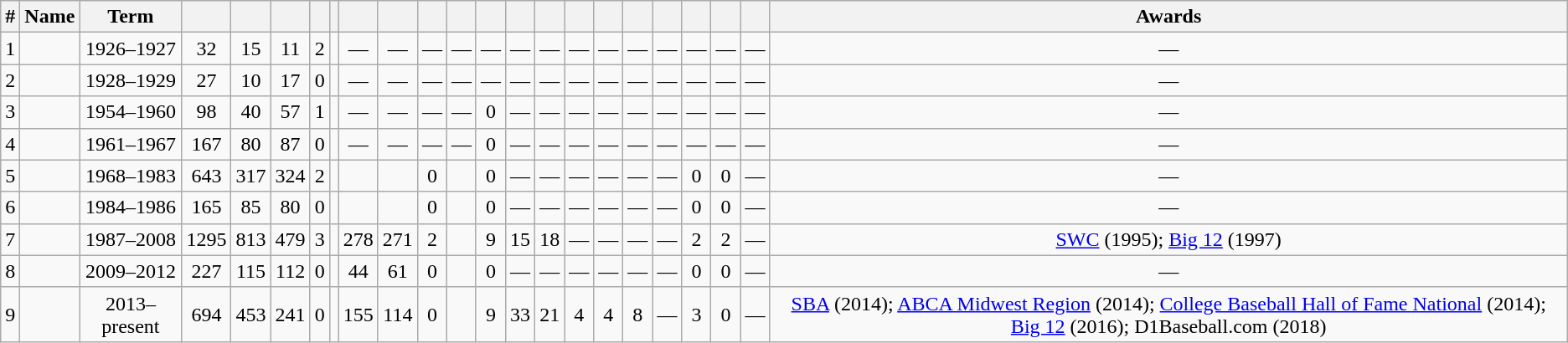<table class="wikitable sortable" style="text-align:center;">
<tr>
<th scope="col">#</th>
<th scope="col">Name</th>
<th scope="col">Term</th>
<th scope="col"></th>
<th scope="col"></th>
<th scope="col"></th>
<th scope="col"></th>
<th scope="col"></th>
<th scope="col"></th>
<th scope="col"></th>
<th scope="col"></th>
<th scope="col"></th>
<th scope="col"></th>
<th scope="col"></th>
<th scope="col"></th>
<th scope="col"></th>
<th scope="col"></th>
<th scope="col"></th>
<th scope="col"></th>
<th scope="col"></th>
<th scope="col"></th>
<th scope="col"></th>
<th scope="col" class="unsortable">Awards</th>
</tr>
<tr>
<td align=center>1</td>
<td></td>
<td align="center">1926–1927</td>
<td align="center">32</td>
<td align="center">15</td>
<td align="center">11</td>
<td align="center">2</td>
<td align="center"></td>
<td align="center">—</td>
<td align="center">—</td>
<td align="center">—</td>
<td align="center">—</td>
<td align="center">—</td>
<td align="center">—</td>
<td align="center">—</td>
<td align="center">—</td>
<td align="center">—</td>
<td align="center">—</td>
<td align="center">—</td>
<td align="center">—</td>
<td align="center">—</td>
<td align="center">—</td>
<td align="center">—</td>
</tr>
<tr>
<td align=center>2</td>
<td></td>
<td align="center">1928–1929</td>
<td align="center">27</td>
<td align="center">10</td>
<td align="center">17</td>
<td align="center">0</td>
<td align="center"></td>
<td align="center">—</td>
<td align="center">—</td>
<td align="center">—</td>
<td align="center">—</td>
<td align="center">—</td>
<td align="center">—</td>
<td align="center">—</td>
<td align="center">—</td>
<td align="center">—</td>
<td align="center">—</td>
<td align="center">—</td>
<td align="center">—</td>
<td align="center">—</td>
<td align="center">—</td>
<td align="center">—</td>
</tr>
<tr>
<td align=center>3</td>
<td></td>
<td align="center">1954–1960</td>
<td align="center">98</td>
<td align="center">40</td>
<td align="center">57</td>
<td align="center">1</td>
<td align="center"></td>
<td align="center">—</td>
<td align="center">—</td>
<td align="center">—</td>
<td align="center">—</td>
<td align="center">0</td>
<td align="center">—</td>
<td align="center">—</td>
<td align="center">—</td>
<td align="center">—</td>
<td align="center">—</td>
<td align="center">—</td>
<td align="center">—</td>
<td align="center">—</td>
<td align="center">—</td>
<td align="center">—</td>
</tr>
<tr>
<td align=center>4</td>
<td></td>
<td align="center">1961–1967</td>
<td align="center">167</td>
<td align="center">80</td>
<td align="center">87</td>
<td align="center">0</td>
<td align="center"></td>
<td align="center">—</td>
<td align="center">—</td>
<td align="center">—</td>
<td align="center">—</td>
<td align="center">0</td>
<td align="center">—</td>
<td align="center">—</td>
<td align="center">—</td>
<td align="center">—</td>
<td align="center">—</td>
<td align="center">—</td>
<td align="center">—</td>
<td align="center">—</td>
<td align="center">—</td>
<td align="center">—</td>
</tr>
<tr>
<td align=center>5</td>
<td></td>
<td align="center">1968–1983</td>
<td align="center">643</td>
<td align="center">317</td>
<td align="center">324</td>
<td align="center">2</td>
<td align="center"></td>
<td align="center"></td>
<td align="center"></td>
<td align="center">0</td>
<td align="center"></td>
<td align="center">0</td>
<td align="center">—</td>
<td align="center">—</td>
<td align="center">—</td>
<td align="center">—</td>
<td align="center">—</td>
<td align="center">—</td>
<td align="center">0</td>
<td align="center">0</td>
<td align="center">—</td>
<td align="center">—</td>
</tr>
<tr>
<td align=center>6</td>
<td></td>
<td align="center">1984–1986</td>
<td align="center">165</td>
<td align="center">85</td>
<td align="center">80</td>
<td align="center">0</td>
<td align="center"></td>
<td align="center"></td>
<td align="center"></td>
<td align="center">0</td>
<td align="center"></td>
<td align="center">0</td>
<td align="center">—</td>
<td align="center">—</td>
<td align="center">—</td>
<td align="center">—</td>
<td align="center">—</td>
<td align="center">—</td>
<td align="center">0</td>
<td align="center">0</td>
<td align="center">—</td>
<td align="center">—</td>
</tr>
<tr>
<td align=center>7</td>
<td></td>
<td align="center">1987–2008</td>
<td align="center">1295</td>
<td align="center">813</td>
<td align="center">479</td>
<td align="center">3</td>
<td align="center"></td>
<td align="center">278</td>
<td align="center">271</td>
<td align="center">2</td>
<td align="center"></td>
<td align="center">9</td>
<td align="center">15</td>
<td align="center">18</td>
<td align="center">—</td>
<td align="center">—</td>
<td align="center">—</td>
<td align="center">—</td>
<td align="center">2</td>
<td align="center">2</td>
<td align="center">—</td>
<td><a href='#'>SWC</a> (1995);  <a href='#'>Big 12</a> (1997) </td>
</tr>
<tr>
<td align=center>8</td>
<td></td>
<td align="center">2009–2012</td>
<td align="center">227</td>
<td align="center">115</td>
<td align="center">112</td>
<td align="center">0</td>
<td align="center"></td>
<td align="center">44</td>
<td align="center">61</td>
<td align="center">0</td>
<td align="center"></td>
<td align="center">0</td>
<td align="center">—</td>
<td align="center">—</td>
<td align="center">—</td>
<td align="center">—</td>
<td align="center">—</td>
<td align="center">—</td>
<td align="center">0</td>
<td align="center">0</td>
<td align="center">—</td>
<td align="center">—</td>
</tr>
<tr>
<td align=center>9</td>
<td></td>
<td align="center">2013–present</td>
<td align="center">694</td>
<td align="center">453</td>
<td align="center">241</td>
<td align="center">0</td>
<td align="center"></td>
<td align="center">155</td>
<td align="center">114</td>
<td align="center">0</td>
<td align="center"></td>
<td align="center">9</td>
<td align="center">33</td>
<td align="center">21</td>
<td align="center">4</td>
<td align="center">4</td>
<td align="center">8</td>
<td align="center">—</td>
<td align="center">3</td>
<td align="center">0</td>
<td align="center">—</td>
<td><a href='#'>SBA</a> (2014); <a href='#'>ABCA Midwest Region</a> (2014); <a href='#'>College Baseball Hall of Fame National</a> (2014); <a href='#'>Big 12</a> (2016); D1Baseball.com (2018)</td>
</tr>
</table>
